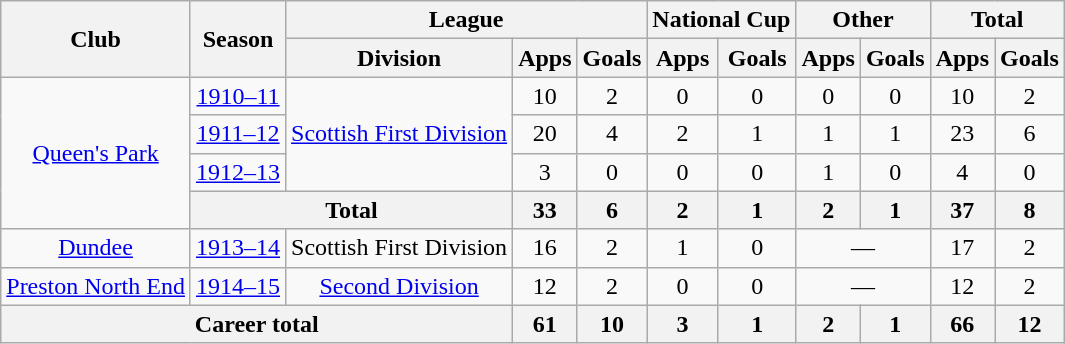<table class="wikitable" style="text-align: center;">
<tr>
<th rowspan="2">Club</th>
<th rowspan="2">Season</th>
<th colspan="3">League</th>
<th colspan="2">National Cup</th>
<th colspan="2">Other</th>
<th colspan="2">Total</th>
</tr>
<tr>
<th>Division</th>
<th>Apps</th>
<th>Goals</th>
<th>Apps</th>
<th>Goals</th>
<th>Apps</th>
<th>Goals</th>
<th>Apps</th>
<th>Goals</th>
</tr>
<tr>
<td rowspan="4"><a href='#'>Queen's Park</a></td>
<td><a href='#'>1910–11</a></td>
<td rowspan="3"><a href='#'>Scottish First Division</a></td>
<td>10</td>
<td>2</td>
<td>0</td>
<td>0</td>
<td>0</td>
<td>0</td>
<td>10</td>
<td>2</td>
</tr>
<tr>
<td><a href='#'>1911–12</a></td>
<td>20</td>
<td>4</td>
<td>2</td>
<td>1</td>
<td>1</td>
<td>1</td>
<td>23</td>
<td>6</td>
</tr>
<tr>
<td><a href='#'>1912–13</a></td>
<td>3</td>
<td>0</td>
<td>0</td>
<td>0</td>
<td>1</td>
<td>0</td>
<td>4</td>
<td>0</td>
</tr>
<tr>
<th colspan="2">Total</th>
<th>33</th>
<th>6</th>
<th>2</th>
<th>1</th>
<th>2</th>
<th>1</th>
<th>37</th>
<th>8</th>
</tr>
<tr>
<td><a href='#'>Dundee</a></td>
<td><a href='#'>1913–14</a></td>
<td>Scottish First Division</td>
<td>16</td>
<td>2</td>
<td>1</td>
<td>0</td>
<td colspan="2">—</td>
<td>17</td>
<td>2</td>
</tr>
<tr>
<td><a href='#'>Preston North End</a></td>
<td><a href='#'>1914–15</a></td>
<td><a href='#'>Second Division</a></td>
<td>12</td>
<td>2</td>
<td>0</td>
<td>0</td>
<td colspan="2">—</td>
<td>12</td>
<td>2</td>
</tr>
<tr>
<th colspan="3">Career total</th>
<th>61</th>
<th>10</th>
<th>3</th>
<th>1</th>
<th>2</th>
<th>1</th>
<th>66</th>
<th>12</th>
</tr>
</table>
